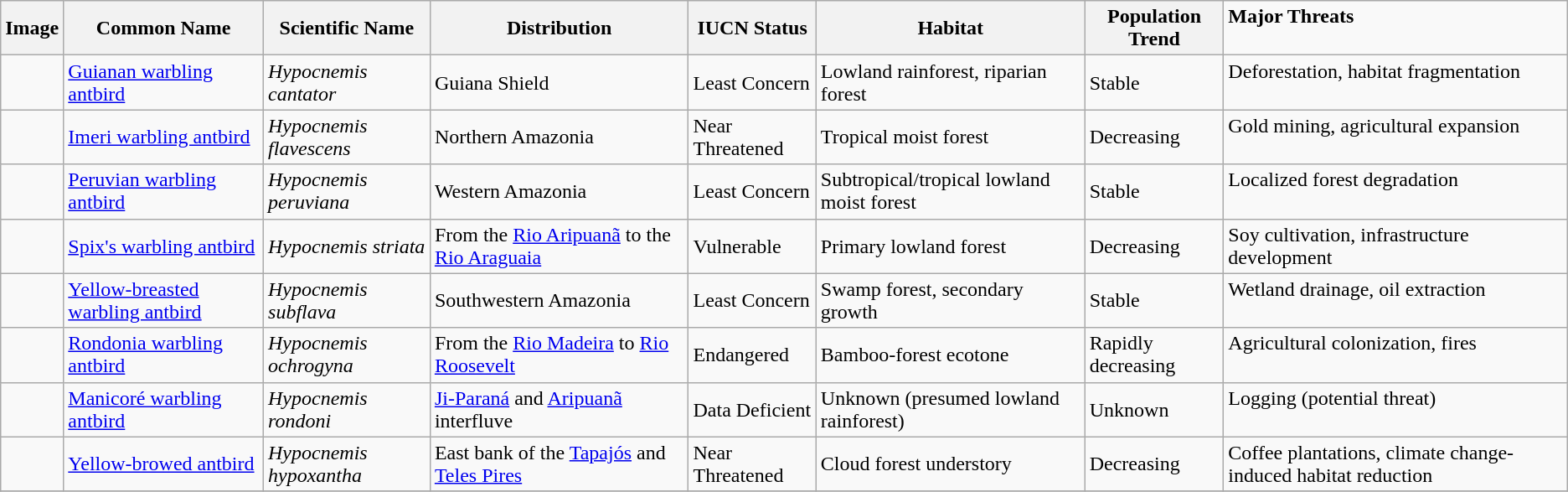<table class="wikitable">
<tr>
<th>Image</th>
<th>Common Name</th>
<th>Scientific Name</th>
<th>Distribution</th>
<th><strong>IUCN Status</strong></th>
<th><strong>Habitat</strong></th>
<th><strong>Population Trend</strong></th>
<td valign="top"><strong>Major Threats</strong></td>
</tr>
<tr>
<td></td>
<td><a href='#'>Guianan warbling antbird</a></td>
<td><em>Hypocnemis cantator</em></td>
<td>Guiana Shield</td>
<td>Least Concern</td>
<td>Lowland rainforest, riparian forest</td>
<td>Stable</td>
<td valign="top">Deforestation, habitat fragmentation</td>
</tr>
<tr>
<td></td>
<td><a href='#'>Imeri warbling antbird</a></td>
<td><em>Hypocnemis flavescens</em></td>
<td>Northern Amazonia</td>
<td>Near Threatened</td>
<td>Tropical moist forest</td>
<td>Decreasing</td>
<td valign="top">Gold mining, agricultural expansion</td>
</tr>
<tr>
<td></td>
<td><a href='#'>Peruvian warbling antbird</a></td>
<td><em>Hypocnemis peruviana</em></td>
<td>Western Amazonia</td>
<td>Least Concern</td>
<td>Subtropical/tropical lowland moist forest</td>
<td>Stable</td>
<td valign="top">Localized forest degradation</td>
</tr>
<tr>
<td></td>
<td><a href='#'>Spix's warbling antbird</a></td>
<td><em>Hypocnemis striata</em></td>
<td>From the <a href='#'>Rio Aripuanã</a> to the <a href='#'>Rio Araguaia</a></td>
<td>Vulnerable</td>
<td>Primary lowland forest</td>
<td>Decreasing</td>
<td valign="top">Soy cultivation, infrastructure development</td>
</tr>
<tr>
<td></td>
<td><a href='#'>Yellow-breasted warbling antbird</a></td>
<td><em>Hypocnemis subflava</em></td>
<td>Southwestern Amazonia</td>
<td>Least Concern</td>
<td>Swamp forest, secondary growth</td>
<td>Stable</td>
<td valign="top">Wetland drainage, oil extraction</td>
</tr>
<tr>
<td></td>
<td><a href='#'>Rondonia warbling antbird</a></td>
<td><em>Hypocnemis ochrogyna</em></td>
<td>From the <a href='#'>Rio Madeira</a> to <a href='#'>Rio Roosevelt</a></td>
<td>Endangered</td>
<td>Bamboo-forest ecotone</td>
<td>Rapidly decreasing</td>
<td valign="top">Agricultural colonization, fires</td>
</tr>
<tr>
<td></td>
<td><a href='#'>Manicoré warbling antbird</a></td>
<td><em>Hypocnemis rondoni</em></td>
<td><a href='#'>Ji-Paraná</a> and <a href='#'>Aripuanã</a> interfluve</td>
<td>Data Deficient</td>
<td>Unknown (presumed lowland rainforest)</td>
<td>Unknown</td>
<td valign="top">Logging (potential threat)</td>
</tr>
<tr>
<td></td>
<td><a href='#'>Yellow-browed antbird</a></td>
<td><em>Hypocnemis hypoxantha</em></td>
<td>East bank of the <a href='#'>Tapajós</a> and <a href='#'>Teles Pires</a></td>
<td>Near Threatened</td>
<td>Cloud forest understory</td>
<td>Decreasing</td>
<td valign="top">Coffee plantations, climate change-induced habitat reduction</td>
</tr>
<tr>
</tr>
</table>
